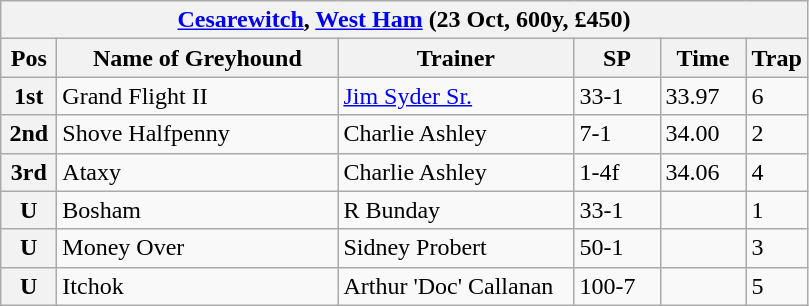<table class="wikitable">
<tr>
<th colspan="6"><a href='#'>Cesarewitch</a>, <a href='#'>West Ham</a> (23 Oct, 600y, £450)</th>
</tr>
<tr>
<th width=30>Pos</th>
<th width=180>Name of Greyhound</th>
<th width=150>Trainer</th>
<th width=50>SP</th>
<th width=50>Time</th>
<th width=30>Trap</th>
</tr>
<tr>
<th>1st</th>
<td>Grand Flight II</td>
<td><a href='#'>Jim Syder Sr.</a></td>
<td>33-1</td>
<td>33.97</td>
<td>6</td>
</tr>
<tr>
<th>2nd</th>
<td>Shove Halfpenny</td>
<td>Charlie Ashley</td>
<td>7-1</td>
<td>34.00</td>
<td>2</td>
</tr>
<tr>
<th>3rd</th>
<td>Ataxy</td>
<td>Charlie Ashley</td>
<td>1-4f</td>
<td>34.06</td>
<td>4</td>
</tr>
<tr>
<th>U</th>
<td>Bosham</td>
<td>R Bunday</td>
<td>33-1</td>
<td></td>
<td>1</td>
</tr>
<tr>
<th>U</th>
<td>Money Over</td>
<td>Sidney Probert</td>
<td>50-1</td>
<td></td>
<td>3</td>
</tr>
<tr>
<th>U</th>
<td>Itchok</td>
<td>Arthur 'Doc' Callanan</td>
<td>100-7</td>
<td></td>
<td>5</td>
</tr>
</table>
